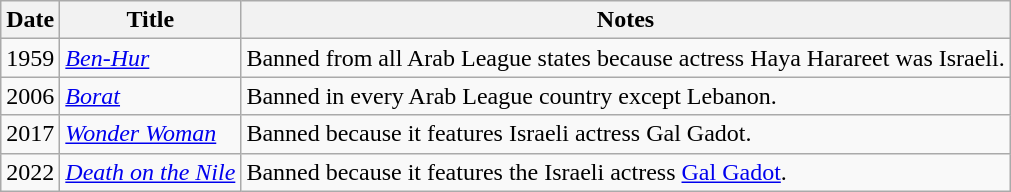<table class="wikitable sortable">
<tr>
<th>Date</th>
<th>Title</th>
<th>Notes</th>
</tr>
<tr>
<td>1959</td>
<td><em><a href='#'>Ben-Hur</a></em></td>
<td>Banned from all Arab League states because actress Haya Harareet was Israeli.</td>
</tr>
<tr>
<td>2006</td>
<td><em><a href='#'>Borat</a></em></td>
<td>Banned in every Arab League country except Lebanon.</td>
</tr>
<tr>
<td>2017</td>
<td><em><a href='#'>Wonder Woman</a></em></td>
<td>Banned because it features Israeli actress Gal Gadot.</td>
</tr>
<tr>
<td>2022</td>
<td><em><a href='#'>Death on the Nile</a></em></td>
<td>Banned because it features the Israeli actress <a href='#'>Gal Gadot</a>.</td>
</tr>
</table>
